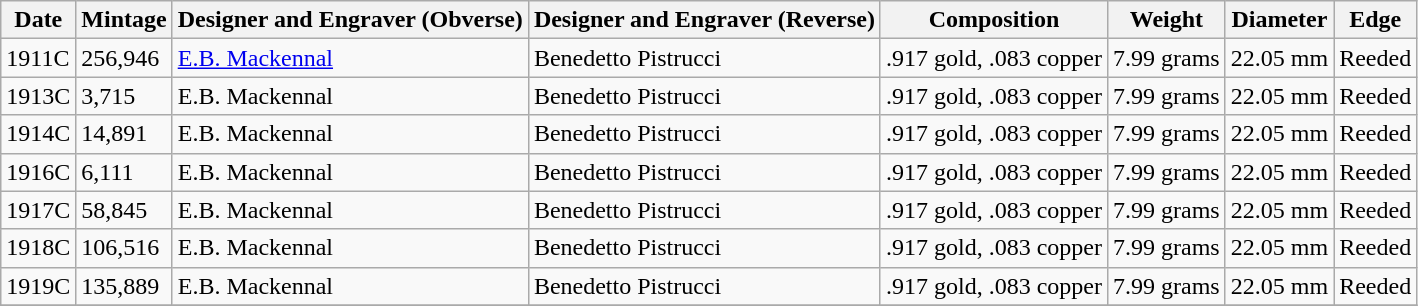<table class="wikitable">
<tr>
<th>Date</th>
<th>Mintage</th>
<th>Designer and Engraver (Obverse)</th>
<th>Designer and Engraver (Reverse)</th>
<th>Composition</th>
<th>Weight</th>
<th>Diameter</th>
<th>Edge</th>
</tr>
<tr>
<td>1911C</td>
<td>256,946</td>
<td><a href='#'>E.B. Mackennal</a></td>
<td>Benedetto Pistrucci</td>
<td>.917 gold, .083 copper</td>
<td>7.99 grams</td>
<td>22.05 mm</td>
<td>Reeded</td>
</tr>
<tr>
<td>1913C</td>
<td>3,715</td>
<td>E.B. Mackennal</td>
<td>Benedetto Pistrucci</td>
<td>.917 gold, .083 copper</td>
<td>7.99 grams</td>
<td>22.05 mm</td>
<td>Reeded</td>
</tr>
<tr>
<td>1914C</td>
<td>14,891</td>
<td>E.B. Mackennal</td>
<td>Benedetto Pistrucci</td>
<td>.917 gold, .083 copper</td>
<td>7.99 grams</td>
<td>22.05 mm</td>
<td>Reeded</td>
</tr>
<tr>
<td>1916C</td>
<td>6,111</td>
<td>E.B. Mackennal</td>
<td>Benedetto Pistrucci</td>
<td>.917 gold, .083 copper</td>
<td>7.99 grams</td>
<td>22.05 mm</td>
<td>Reeded</td>
</tr>
<tr>
<td>1917C</td>
<td>58,845</td>
<td>E.B. Mackennal</td>
<td>Benedetto Pistrucci</td>
<td>.917 gold, .083 copper</td>
<td>7.99 grams</td>
<td>22.05 mm</td>
<td>Reeded</td>
</tr>
<tr>
<td>1918C</td>
<td>106,516</td>
<td>E.B. Mackennal</td>
<td>Benedetto Pistrucci</td>
<td>.917 gold, .083 copper</td>
<td>7.99 grams</td>
<td>22.05 mm</td>
<td>Reeded</td>
</tr>
<tr>
<td>1919C</td>
<td>135,889</td>
<td>E.B. Mackennal</td>
<td>Benedetto Pistrucci</td>
<td>.917 gold, .083 copper</td>
<td>7.99 grams</td>
<td>22.05 mm</td>
<td>Reeded</td>
</tr>
<tr>
</tr>
</table>
